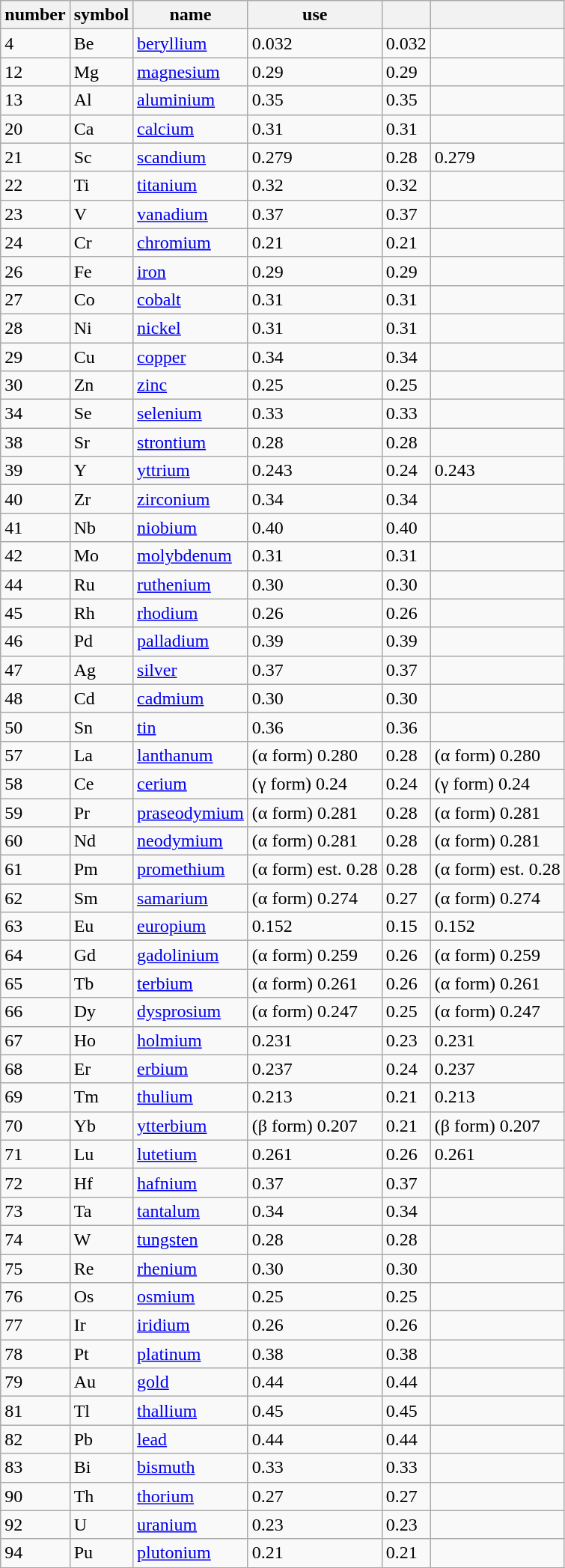<table class="wikitable sortable">
<tr>
<th>number</th>
<th>symbol</th>
<th>name</th>
<th>use</th>
<th></th>
<th></th>
</tr>
<tr>
<td>4</td>
<td>Be</td>
<td><a href='#'>beryllium</a></td>
<td>0.032</td>
<td>0.032</td>
<td></td>
</tr>
<tr>
<td>12</td>
<td>Mg</td>
<td><a href='#'>magnesium</a></td>
<td>0.29</td>
<td>0.29</td>
<td></td>
</tr>
<tr>
<td>13</td>
<td>Al</td>
<td><a href='#'>aluminium</a></td>
<td>0.35</td>
<td>0.35</td>
<td></td>
</tr>
<tr>
<td>20</td>
<td>Ca</td>
<td><a href='#'>calcium</a></td>
<td>0.31</td>
<td>0.31</td>
<td></td>
</tr>
<tr>
<td>21</td>
<td>Sc</td>
<td><a href='#'>scandium</a></td>
<td>0.279</td>
<td>0.28</td>
<td>0.279</td>
</tr>
<tr>
<td>22</td>
<td>Ti</td>
<td><a href='#'>titanium</a></td>
<td>0.32</td>
<td>0.32</td>
<td></td>
</tr>
<tr>
<td>23</td>
<td>V</td>
<td><a href='#'>vanadium</a></td>
<td>0.37</td>
<td>0.37</td>
<td></td>
</tr>
<tr>
<td>24</td>
<td>Cr</td>
<td><a href='#'>chromium</a></td>
<td>0.21</td>
<td>0.21</td>
<td></td>
</tr>
<tr>
<td>26</td>
<td>Fe</td>
<td><a href='#'>iron</a></td>
<td>0.29</td>
<td>0.29</td>
<td></td>
</tr>
<tr>
<td>27</td>
<td>Co</td>
<td><a href='#'>cobalt</a></td>
<td>0.31</td>
<td>0.31</td>
<td></td>
</tr>
<tr>
<td>28</td>
<td>Ni</td>
<td><a href='#'>nickel</a></td>
<td>0.31</td>
<td>0.31</td>
<td></td>
</tr>
<tr>
<td>29</td>
<td>Cu</td>
<td><a href='#'>copper</a></td>
<td>0.34</td>
<td>0.34</td>
<td></td>
</tr>
<tr>
<td>30</td>
<td>Zn</td>
<td><a href='#'>zinc</a></td>
<td>0.25</td>
<td>0.25</td>
<td></td>
</tr>
<tr>
<td>34</td>
<td>Se</td>
<td><a href='#'>selenium</a></td>
<td>0.33</td>
<td>0.33</td>
<td></td>
</tr>
<tr>
<td>38</td>
<td>Sr</td>
<td><a href='#'>strontium</a></td>
<td>0.28</td>
<td>0.28</td>
<td></td>
</tr>
<tr>
<td>39</td>
<td>Y</td>
<td><a href='#'>yttrium</a></td>
<td>0.243</td>
<td>0.24</td>
<td>0.243</td>
</tr>
<tr>
<td>40</td>
<td>Zr</td>
<td><a href='#'>zirconium</a></td>
<td>0.34</td>
<td>0.34</td>
<td></td>
</tr>
<tr>
<td>41</td>
<td>Nb</td>
<td><a href='#'>niobium</a></td>
<td>0.40</td>
<td>0.40</td>
<td></td>
</tr>
<tr>
<td>42</td>
<td>Mo</td>
<td><a href='#'>molybdenum</a></td>
<td>0.31</td>
<td>0.31</td>
<td></td>
</tr>
<tr>
<td>44</td>
<td>Ru</td>
<td><a href='#'>ruthenium</a></td>
<td>0.30</td>
<td>0.30</td>
<td></td>
</tr>
<tr>
<td>45</td>
<td>Rh</td>
<td><a href='#'>rhodium</a></td>
<td>0.26</td>
<td>0.26</td>
<td></td>
</tr>
<tr>
<td>46</td>
<td>Pd</td>
<td><a href='#'>palladium</a></td>
<td>0.39</td>
<td>0.39</td>
<td></td>
</tr>
<tr>
<td>47</td>
<td>Ag</td>
<td><a href='#'>silver</a></td>
<td>0.37</td>
<td>0.37</td>
<td></td>
</tr>
<tr>
<td>48</td>
<td>Cd</td>
<td><a href='#'>cadmium</a></td>
<td>0.30</td>
<td>0.30</td>
<td></td>
</tr>
<tr>
<td>50</td>
<td>Sn</td>
<td><a href='#'>tin</a></td>
<td>0.36</td>
<td>0.36</td>
<td></td>
</tr>
<tr>
<td>57</td>
<td>La</td>
<td><a href='#'>lanthanum</a></td>
<td>(α form) 0.280</td>
<td>0.28</td>
<td>(α form) 0.280</td>
</tr>
<tr>
<td>58</td>
<td>Ce</td>
<td><a href='#'>cerium</a></td>
<td>(γ form) 0.24</td>
<td>0.24</td>
<td>(γ form) 0.24</td>
</tr>
<tr>
<td>59</td>
<td>Pr</td>
<td><a href='#'>praseodymium</a></td>
<td>(α form) 0.281</td>
<td>0.28</td>
<td>(α form) 0.281</td>
</tr>
<tr>
<td>60</td>
<td>Nd</td>
<td><a href='#'>neodymium</a></td>
<td>(α form) 0.281</td>
<td>0.28</td>
<td>(α form) 0.281</td>
</tr>
<tr>
<td>61</td>
<td>Pm</td>
<td><a href='#'>promethium</a></td>
<td>(α form) est. 0.28</td>
<td>0.28</td>
<td>(α form) est. 0.28</td>
</tr>
<tr>
<td>62</td>
<td>Sm</td>
<td><a href='#'>samarium</a></td>
<td>(α form) 0.274</td>
<td>0.27</td>
<td>(α form) 0.274</td>
</tr>
<tr>
<td>63</td>
<td>Eu</td>
<td><a href='#'>europium</a></td>
<td>0.152</td>
<td>0.15</td>
<td>0.152</td>
</tr>
<tr>
<td>64</td>
<td>Gd</td>
<td><a href='#'>gadolinium</a></td>
<td>(α form) 0.259</td>
<td>0.26</td>
<td>(α form) 0.259</td>
</tr>
<tr>
<td>65</td>
<td>Tb</td>
<td><a href='#'>terbium</a></td>
<td>(α form) 0.261</td>
<td>0.26</td>
<td>(α form) 0.261</td>
</tr>
<tr>
<td>66</td>
<td>Dy</td>
<td><a href='#'>dysprosium</a></td>
<td>(α form) 0.247</td>
<td>0.25</td>
<td>(α form) 0.247</td>
</tr>
<tr>
<td>67</td>
<td>Ho</td>
<td><a href='#'>holmium</a></td>
<td>0.231</td>
<td>0.23</td>
<td>0.231</td>
</tr>
<tr>
<td>68</td>
<td>Er</td>
<td><a href='#'>erbium</a></td>
<td>0.237</td>
<td>0.24</td>
<td>0.237</td>
</tr>
<tr>
<td>69</td>
<td>Tm</td>
<td><a href='#'>thulium</a></td>
<td>0.213</td>
<td>0.21</td>
<td>0.213</td>
</tr>
<tr>
<td>70</td>
<td>Yb</td>
<td><a href='#'>ytterbium</a></td>
<td>(β form) 0.207</td>
<td>0.21</td>
<td>(β form) 0.207</td>
</tr>
<tr>
<td>71</td>
<td>Lu</td>
<td><a href='#'>lutetium</a></td>
<td>0.261</td>
<td>0.26</td>
<td>0.261</td>
</tr>
<tr>
<td>72</td>
<td>Hf</td>
<td><a href='#'>hafnium</a></td>
<td>0.37</td>
<td>0.37</td>
<td></td>
</tr>
<tr>
<td>73</td>
<td>Ta</td>
<td><a href='#'>tantalum</a></td>
<td>0.34</td>
<td>0.34</td>
<td></td>
</tr>
<tr>
<td>74</td>
<td>W</td>
<td><a href='#'>tungsten</a></td>
<td>0.28</td>
<td>0.28</td>
<td></td>
</tr>
<tr>
<td>75</td>
<td>Re</td>
<td><a href='#'>rhenium</a></td>
<td>0.30</td>
<td>0.30</td>
<td></td>
</tr>
<tr>
<td>76</td>
<td>Os</td>
<td><a href='#'>osmium</a></td>
<td>0.25</td>
<td>0.25</td>
<td></td>
</tr>
<tr>
<td>77</td>
<td>Ir</td>
<td><a href='#'>iridium</a></td>
<td>0.26</td>
<td>0.26</td>
<td></td>
</tr>
<tr>
<td>78</td>
<td>Pt</td>
<td><a href='#'>platinum</a></td>
<td>0.38</td>
<td>0.38</td>
<td></td>
</tr>
<tr>
<td>79</td>
<td>Au</td>
<td><a href='#'>gold</a></td>
<td>0.44</td>
<td>0.44</td>
<td></td>
</tr>
<tr>
<td>81</td>
<td>Tl</td>
<td><a href='#'>thallium</a></td>
<td>0.45</td>
<td>0.45</td>
<td></td>
</tr>
<tr>
<td>82</td>
<td>Pb</td>
<td><a href='#'>lead</a></td>
<td>0.44</td>
<td>0.44</td>
<td></td>
</tr>
<tr>
<td>83</td>
<td>Bi</td>
<td><a href='#'>bismuth</a></td>
<td>0.33</td>
<td>0.33</td>
<td></td>
</tr>
<tr>
<td>90</td>
<td>Th</td>
<td><a href='#'>thorium</a></td>
<td>0.27</td>
<td>0.27</td>
<td></td>
</tr>
<tr>
<td>92</td>
<td>U</td>
<td><a href='#'>uranium</a></td>
<td>0.23</td>
<td>0.23</td>
<td></td>
</tr>
<tr>
<td>94</td>
<td>Pu</td>
<td><a href='#'>plutonium</a></td>
<td>0.21</td>
<td>0.21</td>
<td></td>
</tr>
</table>
